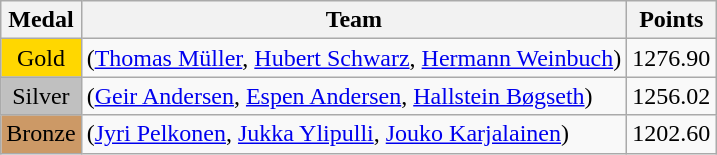<table class="wikitable">
<tr>
<th>Medal</th>
<th>Team</th>
<th>Points</th>
</tr>
<tr>
<td style="text-align:center;background-color:gold;">Gold</td>
<td> (<a href='#'>Thomas Müller</a>, <a href='#'>Hubert Schwarz</a>, <a href='#'>Hermann Weinbuch</a>)</td>
<td>1276.90</td>
</tr>
<tr>
<td style="text-align:center;background-color:silver;">Silver</td>
<td> (<a href='#'>Geir Andersen</a>, <a href='#'>Espen Andersen</a>, <a href='#'>Hallstein Bøgseth</a>)</td>
<td>1256.02</td>
</tr>
<tr>
<td style="text-align:center;background-color:#CC9966;">Bronze</td>
<td> (<a href='#'>Jyri Pelkonen</a>, <a href='#'>Jukka Ylipulli</a>, <a href='#'>Jouko Karjalainen</a>)</td>
<td>1202.60</td>
</tr>
</table>
